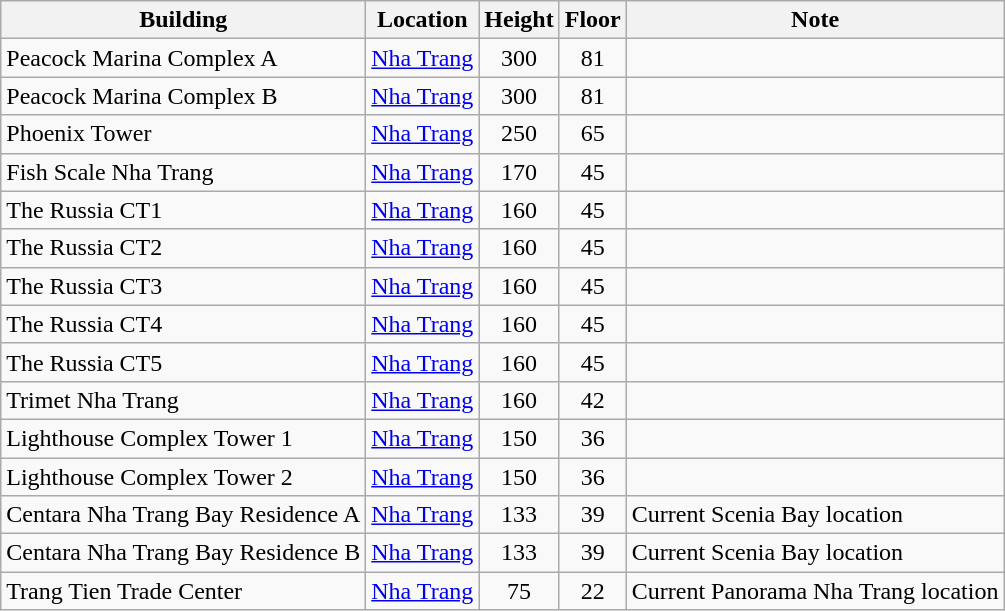<table class="wikitable sortable" style="text-align:center">
<tr>
<th>Building</th>
<th>Location</th>
<th>Height</th>
<th>Floor</th>
<th>Note</th>
</tr>
<tr>
<td align="left">Peacock Marina Complex A</td>
<td><a href='#'>Nha Trang</a></td>
<td>300</td>
<td>81</td>
<td align="left"></td>
</tr>
<tr>
<td align="left">Peacock Marina Complex B</td>
<td><a href='#'>Nha Trang</a></td>
<td>300</td>
<td>81</td>
<td align="left"></td>
</tr>
<tr>
<td align="left">Phoenix Tower</td>
<td><a href='#'>Nha Trang</a></td>
<td>250</td>
<td>65</td>
<td align="left"></td>
</tr>
<tr>
<td align="left">Fish Scale Nha Trang</td>
<td><a href='#'>Nha Trang</a></td>
<td>170</td>
<td>45</td>
<td align="left"></td>
</tr>
<tr>
<td align="left">The Russia CT1</td>
<td><a href='#'>Nha Trang</a></td>
<td>160</td>
<td>45</td>
<td align="left"></td>
</tr>
<tr>
<td align="left">The Russia CT2</td>
<td><a href='#'>Nha Trang</a></td>
<td>160</td>
<td>45</td>
<td align="left"></td>
</tr>
<tr>
<td align="left">The Russia CT3</td>
<td><a href='#'>Nha Trang</a></td>
<td>160</td>
<td>45</td>
<td align="left"></td>
</tr>
<tr>
<td align="left">The Russia CT4</td>
<td><a href='#'>Nha Trang</a></td>
<td>160</td>
<td>45</td>
<td align="left"></td>
</tr>
<tr>
<td align="left">The Russia CT5</td>
<td><a href='#'>Nha Trang</a></td>
<td>160</td>
<td>45</td>
<td align="left"></td>
</tr>
<tr>
<td align="left">Trimet Nha Trang</td>
<td><a href='#'>Nha Trang</a></td>
<td>160</td>
<td>42</td>
<td align="left"></td>
</tr>
<tr>
<td align="left">Lighthouse Complex Tower 1</td>
<td><a href='#'>Nha Trang</a></td>
<td>150</td>
<td>36</td>
<td align="left"></td>
</tr>
<tr>
<td align="left">Lighthouse Complex Tower 2</td>
<td><a href='#'>Nha Trang</a></td>
<td>150</td>
<td>36</td>
<td align="left"></td>
</tr>
<tr>
<td align="left">Centara Nha Trang Bay Residence A</td>
<td><a href='#'>Nha Trang</a></td>
<td>133</td>
<td>39</td>
<td align="left">Current Scenia Bay location</td>
</tr>
<tr>
<td align="left">Centara Nha Trang Bay Residence B</td>
<td><a href='#'>Nha Trang</a></td>
<td>133</td>
<td>39</td>
<td align="left">Current Scenia Bay location</td>
</tr>
<tr>
<td align="left">Trang Tien Trade Center</td>
<td><a href='#'>Nha Trang</a></td>
<td>75</td>
<td>22</td>
<td align="left">Current Panorama Nha Trang location</td>
</tr>
</table>
